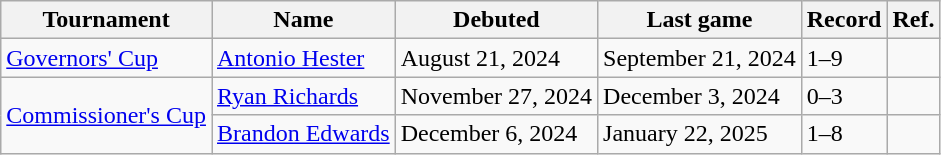<table class="wikitable">
<tr>
<th>Tournament</th>
<th>Name</th>
<th>Debuted</th>
<th>Last game</th>
<th>Record</th>
<th>Ref.</th>
</tr>
<tr>
<td><a href='#'>Governors' Cup</a></td>
<td><a href='#'>Antonio Hester</a></td>
<td>August 21, 2024 </td>
<td>September 21, 2024 </td>
<td>1–9</td>
<td></td>
</tr>
<tr>
<td rowspan=2><a href='#'>Commissioner's Cup</a></td>
<td><a href='#'>Ryan Richards</a></td>
<td>November 27, 2024 </td>
<td>December 3, 2024 </td>
<td>0–3</td>
<td></td>
</tr>
<tr>
<td><a href='#'>Brandon Edwards</a></td>
<td>December 6, 2024 </td>
<td>January 22, 2025 </td>
<td>1–8</td>
<td></td>
</tr>
</table>
